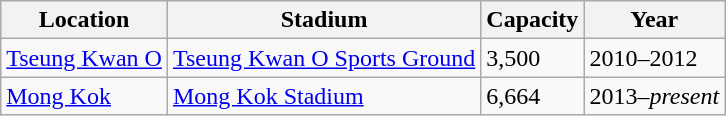<table class="wikitable">
<tr>
<th>Location</th>
<th>Stadium</th>
<th>Capacity</th>
<th>Year</th>
</tr>
<tr>
<td><a href='#'>Tseung Kwan O</a></td>
<td><a href='#'>Tseung Kwan O Sports Ground</a></td>
<td>3,500</td>
<td>2010–2012</td>
</tr>
<tr>
<td><a href='#'>Mong Kok</a></td>
<td><a href='#'>Mong Kok Stadium</a></td>
<td>6,664</td>
<td>2013–<em>present</em></td>
</tr>
</table>
